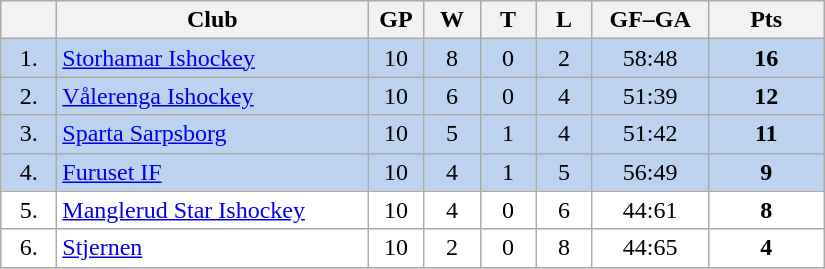<table class="wikitable">
<tr>
<th width="30"></th>
<th width="200">Club</th>
<th width="30">GP</th>
<th width="30">W</th>
<th width="30">T</th>
<th width="30">L</th>
<th width="70">GF–GA</th>
<th width="70">Pts</th>
</tr>
<tr bgcolor="#BCD2EE" align="center">
<td>1.</td>
<td align="left"><a href='#'>Storhamar Ishockey</a></td>
<td>10</td>
<td>8</td>
<td>0</td>
<td>2</td>
<td>58:48</td>
<td><strong>16</strong></td>
</tr>
<tr bgcolor="#BCD2EE" align="center">
<td>2.</td>
<td align="left"><a href='#'>Vålerenga Ishockey</a></td>
<td>10</td>
<td>6</td>
<td>0</td>
<td>4</td>
<td>51:39</td>
<td><strong>12</strong></td>
</tr>
<tr bgcolor="#BCD2EE" align="center">
<td>3.</td>
<td align="left"><a href='#'>Sparta Sarpsborg</a></td>
<td>10</td>
<td>5</td>
<td>1</td>
<td>4</td>
<td>51:42</td>
<td><strong>11</strong></td>
</tr>
<tr bgcolor="#BCD2EE" align="center">
<td>4.</td>
<td align="left"><a href='#'>Furuset IF</a></td>
<td>10</td>
<td>4</td>
<td>1</td>
<td>5</td>
<td>56:49</td>
<td><strong>9</strong></td>
</tr>
<tr bgcolor="#FFFFFF" align="center">
<td>5.</td>
<td align="left"><a href='#'>Manglerud Star Ishockey</a></td>
<td>10</td>
<td>4</td>
<td>0</td>
<td>6</td>
<td>44:61</td>
<td><strong>8</strong></td>
</tr>
<tr bgcolor="#FFFFFF" align="center">
<td>6.</td>
<td align="left"><a href='#'>Stjernen</a></td>
<td>10</td>
<td>2</td>
<td>0</td>
<td>8</td>
<td>44:65</td>
<td><strong>4</strong></td>
</tr>
</table>
